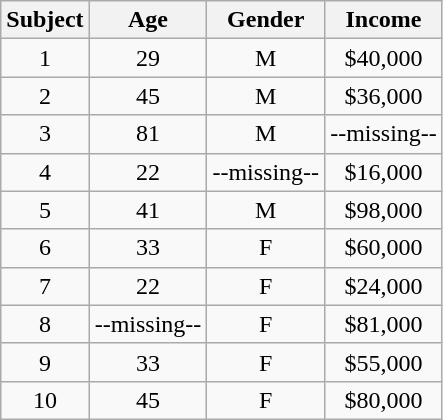<table class="wikitable" border="1" style="text-align:center">
<tr>
<th>Subject</th>
<th>Age</th>
<th>Gender</th>
<th>Income</th>
</tr>
<tr>
<td>1</td>
<td>29</td>
<td>M</td>
<td>$40,000</td>
</tr>
<tr>
<td>2</td>
<td>45</td>
<td>M</td>
<td>$36,000</td>
</tr>
<tr>
<td>3</td>
<td>81</td>
<td>M</td>
<td>--missing--</td>
</tr>
<tr>
<td>4</td>
<td>22</td>
<td>--missing--</td>
<td>$16,000</td>
</tr>
<tr>
<td>5</td>
<td>41</td>
<td>M</td>
<td>$98,000</td>
</tr>
<tr>
<td>6</td>
<td>33</td>
<td>F</td>
<td>$60,000</td>
</tr>
<tr>
<td>7</td>
<td>22</td>
<td>F</td>
<td>$24,000</td>
</tr>
<tr>
<td>8</td>
<td>--missing--</td>
<td>F</td>
<td>$81,000</td>
</tr>
<tr>
<td>9</td>
<td>33</td>
<td>F</td>
<td>$55,000</td>
</tr>
<tr>
<td>10</td>
<td>45</td>
<td>F</td>
<td>$80,000</td>
</tr>
</table>
